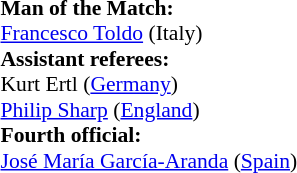<table style="width:100%; font-size:90%;">
<tr>
<td><br><strong>Man of the Match:</strong>
<br><a href='#'>Francesco Toldo</a> (Italy)<br><strong>Assistant referees:</strong>
<br>Kurt Ertl (<a href='#'>Germany</a>)
<br><a href='#'>Philip Sharp</a> (<a href='#'>England</a>)
<br><strong>Fourth official:</strong>
<br><a href='#'>José María García-Aranda</a> (<a href='#'>Spain</a>)</td>
</tr>
</table>
